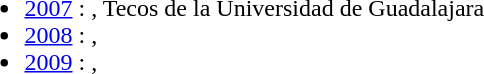<table style="width:100%;">
<tr>
<td style="vertical-align:top; width:33%; text-align:left;"><br><ul><li><a href='#'>2007</a> : , Tecos de la Universidad de Guadalajara</li><li><a href='#'>2008</a> : , </li><li><a href='#'>2009</a> : , </li></ul></td>
</tr>
</table>
